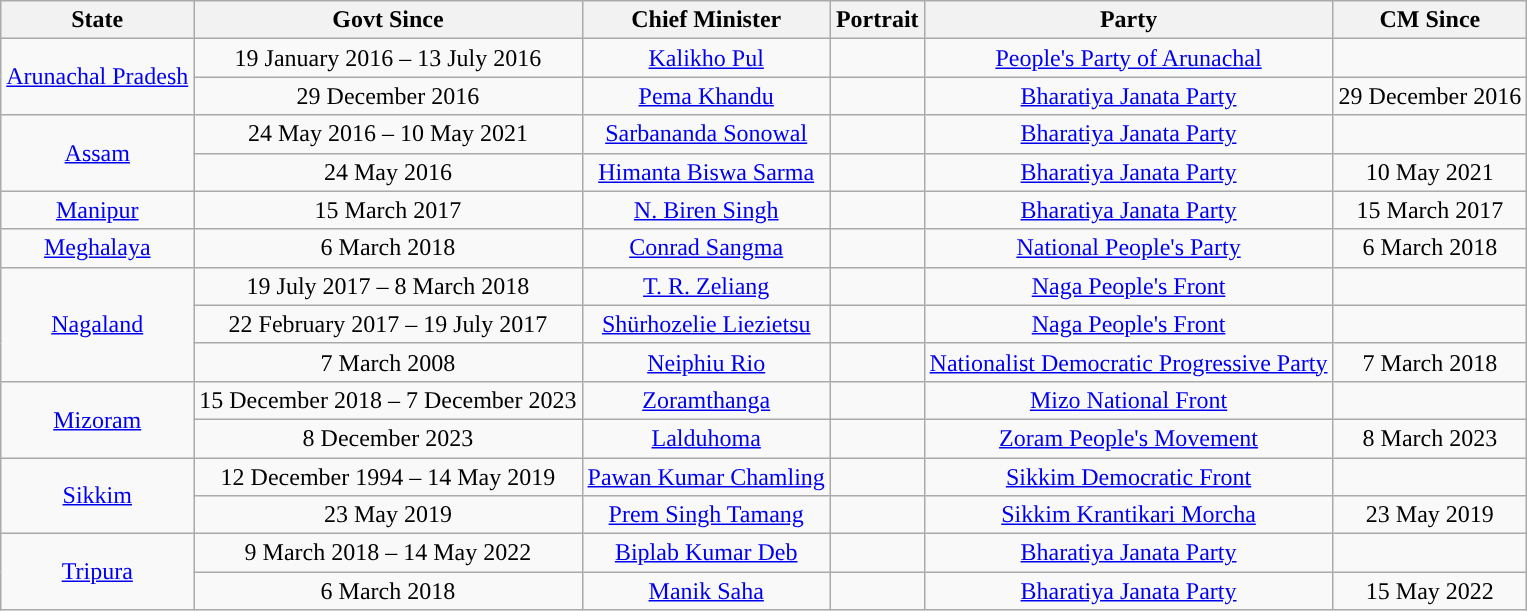<table class="wikitable sortable" style="text-align:center">
<tr>
<th scope="col">State</th>
<th scope="col">Govt Since</th>
<th scope="col">Chief Minister</th>
<th scope="col">Portrait</th>
<th scope="col">Party</th>
<th scope="col">CM Since</th>
</tr>
<tr>
<td rowspan="2"><a href='#'>Arunachal Pradesh</a></td>
<td>19 January 2016 – 13 July 2016</td>
<td><a href='#'>Kalikho Pul</a></td>
<td></td>
<td style="background-color:"><a href='#'>People's Party of Arunachal</a></td>
<td></td>
</tr>
<tr>
<td>29 December 2016</td>
<td><a href='#'>Pema Khandu</a></td>
<td></td>
<td style="background-color:"><a href='#'>Bharatiya Janata Party</a></td>
<td>29 December 2016</td>
</tr>
<tr>
<td rowspan="2"><a href='#'>Assam</a></td>
<td>24 May 2016 – 10 May 2021</td>
<td><a href='#'>Sarbananda Sonowal</a></td>
<td></td>
<td style="background-color:"><a href='#'>Bharatiya Janata Party</a></td>
<td></td>
</tr>
<tr>
<td>24 May 2016</td>
<td><a href='#'>Himanta Biswa Sarma</a></td>
<td></td>
<td style="background-color:"><a href='#'>Bharatiya Janata Party</a></td>
<td>10 May 2021</td>
</tr>
<tr>
<td><a href='#'>Manipur</a></td>
<td>15 March 2017</td>
<td><a href='#'>N. Biren Singh</a></td>
<td></td>
<td style="background-color:"><a href='#'>Bharatiya Janata Party</a></td>
<td>15 March 2017</td>
</tr>
<tr>
<td><a href='#'>Meghalaya</a></td>
<td>6 March 2018</td>
<td><a href='#'>Conrad Sangma</a></td>
<td></td>
<td style="background-color:"><a href='#'>National People's Party</a></td>
<td>6 March 2018</td>
</tr>
<tr>
<td rowspan="3"><a href='#'>Nagaland</a></td>
<td>19 July 2017 – 8 March 2018</td>
<td><a href='#'>T. R. Zeliang</a></td>
<td></td>
<td style="background-color:"><a href='#'>Naga People's Front</a></td>
<td></td>
</tr>
<tr>
<td>22 February 2017 – 19 July 2017</td>
<td><a href='#'>Shürhozelie Liezietsu</a></td>
<td></td>
<td style="background-color:"><a href='#'>Naga People's Front</a></td>
<td></td>
</tr>
<tr>
<td>7 March 2008</td>
<td><a href='#'>Neiphiu Rio</a></td>
<td></td>
<td style="background-color:"><a href='#'>Nationalist Democratic Progressive Party</a></td>
<td style="text-align: center;">7 March 2018</td>
</tr>
<tr>
<td rowspan="2"><a href='#'>Mizoram</a></td>
<td>15 December 2018 – 7 December 2023</td>
<td><a href='#'>Zoramthanga</a></td>
<td></td>
<td style="background-color:"><a href='#'>Mizo National Front</a></td>
<td></td>
</tr>
<tr>
<td>8 December  2023</td>
<td><a href='#'>Lalduhoma</a></td>
<td></td>
<td style="background-color:"><a href='#'>Zoram People's Movement</a></td>
<td>8 March 2023</td>
</tr>
<tr>
<td rowspan="2"><a href='#'>Sikkim</a></td>
<td>12 December 1994 – 14 May 2019</td>
<td><a href='#'>Pawan Kumar Chamling</a></td>
<td></td>
<td style="background-color:"><a href='#'>Sikkim Democratic Front</a></td>
<td></td>
</tr>
<tr>
<td>23 May 2019</td>
<td><a href='#'>Prem Singh Tamang</a></td>
<td></td>
<td style="background-color:"><a href='#'>Sikkim Krantikari Morcha</a></td>
<td>23 May 2019</td>
</tr>
<tr>
<td rowspan="2"><a href='#'>Tripura</a></td>
<td>9 March 2018 – 14 May 2022</td>
<td><a href='#'>Biplab Kumar Deb</a></td>
<td></td>
<td style="background-color:"><a href='#'>Bharatiya Janata Party</a></td>
<td></td>
</tr>
<tr>
<td>6 March 2018</td>
<td><a href='#'>Manik Saha</a></td>
<td></td>
<td style="background-color:"><a href='#'>Bharatiya Janata Party</a></td>
<td>15 May 2022</td>
</tr>
</table>
